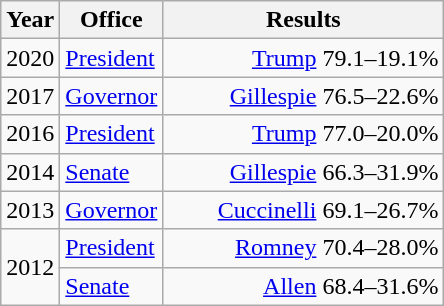<table class=wikitable>
<tr>
<th width="30">Year</th>
<th width="60">Office</th>
<th width="180">Results</th>
</tr>
<tr>
<td>2020</td>
<td><a href='#'>President</a></td>
<td align="right" ><a href='#'>Trump</a> 79.1–19.1%</td>
</tr>
<tr>
<td>2017</td>
<td><a href='#'>Governor</a></td>
<td align="right" ><a href='#'>Gillespie</a> 76.5–22.6%</td>
</tr>
<tr>
<td>2016</td>
<td><a href='#'>President</a></td>
<td align="right" ><a href='#'>Trump</a> 77.0–20.0%</td>
</tr>
<tr>
<td>2014</td>
<td><a href='#'>Senate</a></td>
<td align="right" ><a href='#'>Gillespie</a> 66.3–31.9%</td>
</tr>
<tr>
<td>2013</td>
<td><a href='#'>Governor</a></td>
<td align="right" ><a href='#'>Cuccinelli</a> 69.1–26.7%</td>
</tr>
<tr>
<td rowspan="2">2012</td>
<td><a href='#'>President</a></td>
<td align="right" ><a href='#'>Romney</a> 70.4–28.0%</td>
</tr>
<tr>
<td><a href='#'>Senate</a></td>
<td align="right" ><a href='#'>Allen</a> 68.4–31.6%</td>
</tr>
</table>
